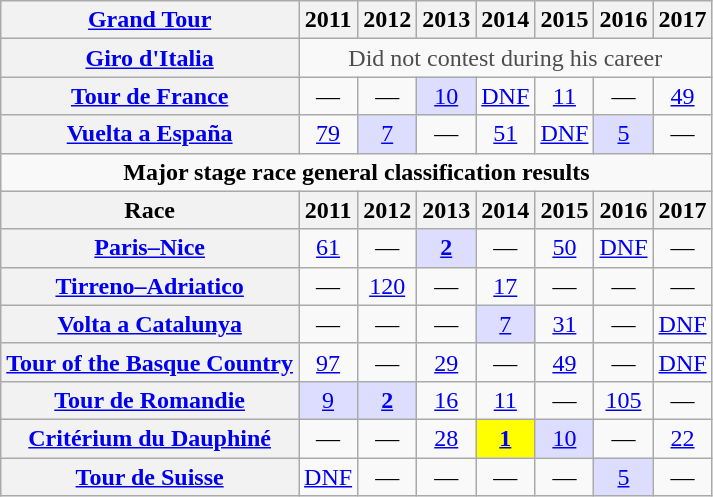<table class="wikitable plainrowheaders">
<tr>
<th scope="col"><a href='#'>Grand Tour</a></th>
<th scope="col">2011</th>
<th scope="col">2012</th>
<th scope="col">2013</th>
<th scope="col">2014</th>
<th scope="col">2015</th>
<th scope="col">2016</th>
<th scope="col">2017</th>
</tr>
<tr style="text-align:center;">
<th scope="row"> <a href='#'>Giro d'Italia</a></th>
<td style="color:#4d4d4d;" colspan=7>Did not contest during his career</td>
</tr>
<tr style="text-align:center;">
<th scope="row"> <a href='#'>Tour de France</a></th>
<td>—</td>
<td>—</td>
<td style="background:#ddf;"><a href='#'>10</a></td>
<td><a href='#'>DNF</a></td>
<td><a href='#'>11</a></td>
<td>—</td>
<td><a href='#'>49</a></td>
</tr>
<tr style="text-align:center;">
<th scope="row"> <a href='#'>Vuelta a España</a></th>
<td><a href='#'>79</a></td>
<td style="background:#ddf;"><a href='#'>7</a></td>
<td>—</td>
<td><a href='#'>51</a></td>
<td><a href='#'>DNF</a></td>
<td style="background:#ddf;"><a href='#'>5</a></td>
<td>—</td>
</tr>
<tr>
<td colspan="11" align="center"><strong>Major stage race general classification results</strong></td>
</tr>
<tr>
<th scope="col">Race</th>
<th scope="col">2011</th>
<th scope="col">2012</th>
<th scope="col">2013</th>
<th scope="col">2014</th>
<th scope="col">2015</th>
<th scope="col">2016</th>
<th scope="col">2017</th>
</tr>
<tr style="text-align:center;">
<th scope="row"> <a href='#'>Paris–Nice</a></th>
<td><a href='#'>61</a></td>
<td>—</td>
<td style="background:#ddf;"><a href='#'><strong>2</strong></a></td>
<td>—</td>
<td><a href='#'>50</a></td>
<td><a href='#'>DNF</a></td>
<td>—</td>
</tr>
<tr style="text-align:center;">
<th scope="row"> <a href='#'>Tirreno–Adriatico</a></th>
<td>—</td>
<td><a href='#'>120</a></td>
<td>—</td>
<td><a href='#'>17</a></td>
<td>—</td>
<td>—</td>
<td>—</td>
</tr>
<tr style="text-align:center;">
<th scope="row"> <a href='#'>Volta a Catalunya</a></th>
<td>—</td>
<td>—</td>
<td>—</td>
<td style="background:#ddf;"><a href='#'>7</a></td>
<td><a href='#'>31</a></td>
<td>—</td>
<td><a href='#'>DNF</a></td>
</tr>
<tr style="text-align:center;">
<th scope="row"> <a href='#'>Tour of the Basque Country</a></th>
<td><a href='#'>97</a></td>
<td>—</td>
<td><a href='#'>29</a></td>
<td>—</td>
<td><a href='#'>49</a></td>
<td>—</td>
<td><a href='#'>DNF</a></td>
</tr>
<tr style="text-align:center;">
<th scope="row"> <a href='#'>Tour de Romandie</a></th>
<td style="background:#ddf;"><a href='#'>9</a></td>
<td style="background:#ddf;"><a href='#'><strong>2</strong></a></td>
<td><a href='#'>16</a></td>
<td><a href='#'>11</a></td>
<td>—</td>
<td><a href='#'>105</a></td>
<td>—</td>
</tr>
<tr style="text-align:center;">
<th scope="row"> <a href='#'>Critérium du Dauphiné</a></th>
<td>—</td>
<td>—</td>
<td><a href='#'>28</a></td>
<td style="background:yellow;"><a href='#'><strong>1</strong></a></td>
<td style="background:#ddf;"><a href='#'>10</a></td>
<td>—</td>
<td><a href='#'>22</a></td>
</tr>
<tr style="text-align:center;">
<th scope="row"> <a href='#'>Tour de Suisse</a></th>
<td><a href='#'>DNF</a></td>
<td>—</td>
<td>—</td>
<td>—</td>
<td>—</td>
<td style="background:#ddf;"><a href='#'>5</a></td>
<td>—</td>
</tr>
</table>
